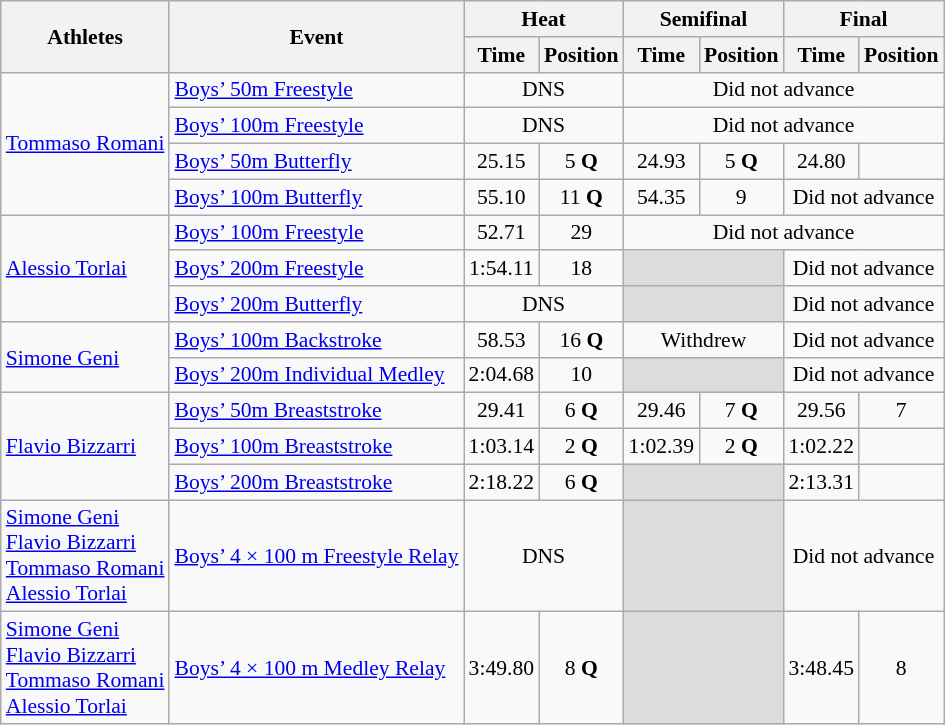<table class="wikitable" border="1" style="font-size:90%">
<tr>
<th rowspan=2>Athletes</th>
<th rowspan=2>Event</th>
<th colspan=2>Heat</th>
<th colspan=2>Semifinal</th>
<th colspan=2>Final</th>
</tr>
<tr>
<th>Time</th>
<th>Position</th>
<th>Time</th>
<th>Position</th>
<th>Time</th>
<th>Position</th>
</tr>
<tr>
<td rowspan=4><a href='#'>Tommaso Romani</a></td>
<td><a href='#'>Boys’ 50m Freestyle</a></td>
<td colspan="2" align=center>DNS</td>
<td colspan="4" align=center>Did not advance</td>
</tr>
<tr>
<td><a href='#'>Boys’ 100m Freestyle</a></td>
<td colspan="2" align=center>DNS</td>
<td colspan="4" align=center>Did not advance</td>
</tr>
<tr>
<td><a href='#'>Boys’ 50m Butterfly</a></td>
<td align=center>25.15</td>
<td align=center>5 <strong>Q</strong></td>
<td align=center>24.93</td>
<td align=center>5 <strong>Q</strong></td>
<td align=center>24.80</td>
<td align=center></td>
</tr>
<tr>
<td><a href='#'>Boys’ 100m Butterfly</a></td>
<td align=center>55.10</td>
<td align=center>11 <strong>Q</strong></td>
<td align=center>54.35</td>
<td align=center>9</td>
<td colspan="2" align=center>Did not advance</td>
</tr>
<tr>
<td rowspan=3><a href='#'>Alessio Torlai</a></td>
<td><a href='#'>Boys’ 100m Freestyle</a></td>
<td align=center>52.71</td>
<td align=center>29</td>
<td colspan="4" align=center>Did not advance</td>
</tr>
<tr>
<td><a href='#'>Boys’ 200m Freestyle</a></td>
<td align=center>1:54.11</td>
<td align=center>18</td>
<td colspan=2 bgcolor=#DCDCDC></td>
<td colspan="2" align=center>Did not advance</td>
</tr>
<tr>
<td><a href='#'>Boys’ 200m Butterfly</a></td>
<td colspan="2" align=center>DNS</td>
<td colspan=2 bgcolor=#DCDCDC></td>
<td colspan="2" align=center>Did not advance</td>
</tr>
<tr>
<td rowspan=2><a href='#'>Simone Geni</a></td>
<td><a href='#'>Boys’ 100m Backstroke</a></td>
<td align=center>58.53</td>
<td align=center>16 <strong>Q</strong></td>
<td colspan="2" align=center>Withdrew</td>
<td colspan="2" align=center>Did not advance</td>
</tr>
<tr>
<td><a href='#'>Boys’ 200m Individual Medley</a></td>
<td align=center>2:04.68</td>
<td align=center>10</td>
<td colspan=2 bgcolor=#DCDCDC></td>
<td colspan="2" align=center>Did not advance</td>
</tr>
<tr>
<td rowspan=3><a href='#'>Flavio Bizzarri</a></td>
<td><a href='#'>Boys’ 50m Breaststroke</a></td>
<td align=center>29.41</td>
<td align=center>6 <strong>Q</strong></td>
<td align=center>29.46</td>
<td align=center>7 <strong>Q</strong></td>
<td align=center>29.56</td>
<td align=center>7</td>
</tr>
<tr>
<td><a href='#'>Boys’ 100m Breaststroke</a></td>
<td align=center>1:03.14</td>
<td align=center>2 <strong>Q</strong></td>
<td align=center>1:02.39</td>
<td align=center>2 <strong>Q</strong></td>
<td align=center>1:02.22</td>
<td align=center></td>
</tr>
<tr>
<td><a href='#'>Boys’ 200m Breaststroke</a></td>
<td align=center>2:18.22</td>
<td align=center>6 <strong>Q</strong></td>
<td colspan=2 bgcolor=#DCDCDC></td>
<td align=center>2:13.31</td>
<td align=center></td>
</tr>
<tr>
<td><a href='#'>Simone Geni</a><br><a href='#'>Flavio Bizzarri</a><br><a href='#'>Tommaso Romani</a><br><a href='#'>Alessio Torlai</a></td>
<td><a href='#'>Boys’ 4 × 100 m Freestyle Relay</a></td>
<td colspan="2" align=center>DNS</td>
<td colspan=2 bgcolor=#DCDCDC></td>
<td colspan="2" align=center>Did not advance</td>
</tr>
<tr>
<td><a href='#'>Simone Geni</a><br><a href='#'>Flavio Bizzarri</a><br><a href='#'>Tommaso Romani</a><br><a href='#'>Alessio Torlai</a></td>
<td><a href='#'>Boys’ 4 × 100 m Medley Relay</a></td>
<td align=center>3:49.80</td>
<td align=center>8 <strong>Q</strong></td>
<td colspan=2 bgcolor=#DCDCDC></td>
<td align=center>3:48.45</td>
<td align=center>8</td>
</tr>
</table>
